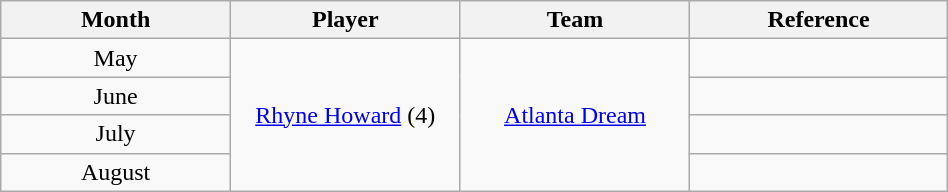<table class="wikitable" style="width: 50%; text-align:center;">
<tr>
<th width=60>Month</th>
<th width=60>Player</th>
<th width=60>Team</th>
<th width=20>Reference</th>
</tr>
<tr>
<td>May</td>
<td rowspan="4"><a href='#'>Rhyne Howard</a> (4)</td>
<td rowspan="4"><a href='#'>Atlanta Dream</a></td>
<td></td>
</tr>
<tr>
<td>June</td>
<td></td>
</tr>
<tr>
<td>July</td>
<td></td>
</tr>
<tr>
<td>August</td>
<td></td>
</tr>
</table>
